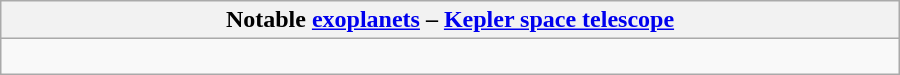<table class="wikitable" style="margin:0.5em auto; width:600px;">
<tr>
<th>Notable <a href='#'>exoplanets</a> – <a href='#'>Kepler space telescope</a></th>
</tr>
<tr>
<td style="font-size:88%"><br></td>
</tr>
</table>
